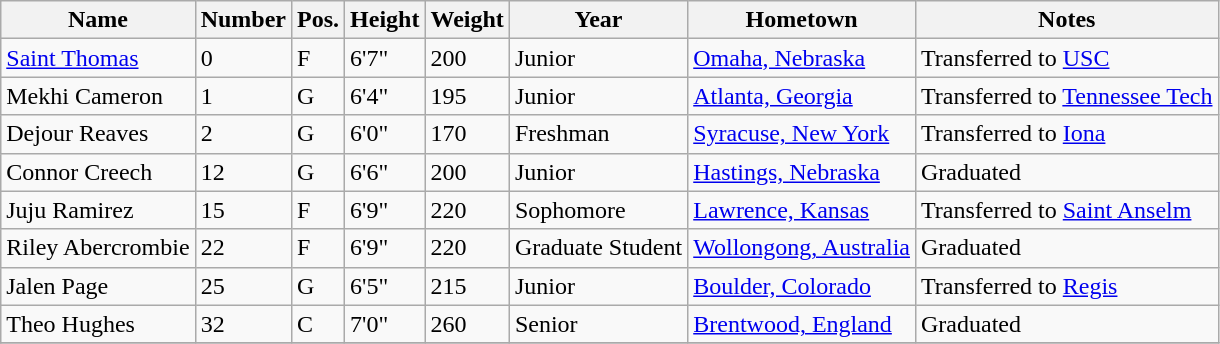<table class="wikitable sortable" border="1">
<tr align=center>
<th style=>Name</th>
<th style=>Number</th>
<th style=>Pos.</th>
<th style=>Height</th>
<th style=>Weight</th>
<th style=>Year</th>
<th style=>Hometown</th>
<th style=>Notes</th>
</tr>
<tr>
<td><a href='#'>Saint Thomas</a></td>
<td>0</td>
<td>F</td>
<td>6'7"</td>
<td>200</td>
<td>Junior</td>
<td><a href='#'>Omaha, Nebraska</a></td>
<td>Transferred to <a href='#'>USC</a></td>
</tr>
<tr>
<td>Mekhi Cameron</td>
<td>1</td>
<td>G</td>
<td>6'4"</td>
<td>195</td>
<td>Junior</td>
<td><a href='#'>Atlanta, Georgia</a></td>
<td>Transferred to <a href='#'>Tennessee Tech</a></td>
</tr>
<tr>
<td>Dejour Reaves</td>
<td>2</td>
<td>G</td>
<td>6'0"</td>
<td>170</td>
<td>Freshman</td>
<td><a href='#'>Syracuse, New York</a></td>
<td>Transferred to <a href='#'>Iona</a></td>
</tr>
<tr>
<td>Connor Creech</td>
<td>12</td>
<td>G</td>
<td>6'6"</td>
<td>200</td>
<td> Junior</td>
<td><a href='#'>Hastings, Nebraska</a></td>
<td>Graduated</td>
</tr>
<tr>
<td>Juju Ramirez</td>
<td>15</td>
<td>F</td>
<td>6'9"</td>
<td>220</td>
<td>Sophomore</td>
<td><a href='#'>Lawrence, Kansas</a></td>
<td>Transferred to <a href='#'>Saint Anselm</a></td>
</tr>
<tr>
<td>Riley Abercrombie</td>
<td>22</td>
<td>F</td>
<td>6'9"</td>
<td>220</td>
<td>Graduate Student</td>
<td><a href='#'>Wollongong, Australia</a></td>
<td>Graduated</td>
</tr>
<tr>
<td>Jalen Page</td>
<td>25</td>
<td>G</td>
<td>6'5"</td>
<td>215</td>
<td> Junior</td>
<td><a href='#'>Boulder, Colorado</a></td>
<td>Transferred to <a href='#'>Regis</a></td>
</tr>
<tr>
<td>Theo Hughes</td>
<td>32</td>
<td>C</td>
<td>7'0"</td>
<td>260</td>
<td>Senior</td>
<td><a href='#'>Brentwood, England</a></td>
<td>Graduated</td>
</tr>
<tr>
</tr>
</table>
